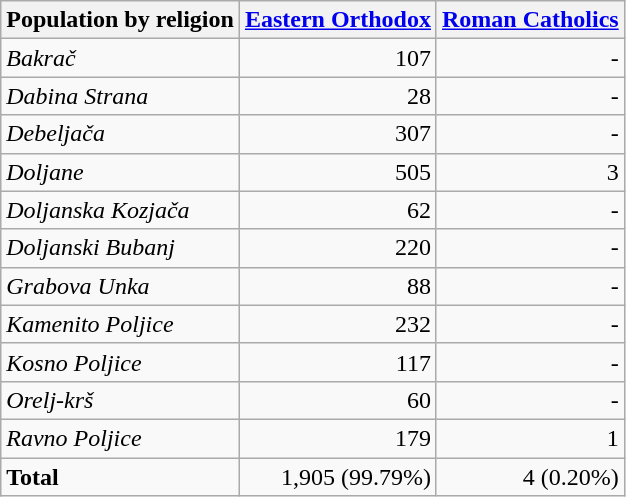<table class="wikitable sortable">
<tr>
<th>Population by religion</th>
<th><a href='#'>Eastern Orthodox</a></th>
<th><a href='#'>Roman Catholics</a></th>
</tr>
<tr>
<td><em>Bakrač</em></td>
<td align="right">107</td>
<td align="right">-</td>
</tr>
<tr>
<td><em>Dabina Strana</em></td>
<td align="right">28</td>
<td align="right">-</td>
</tr>
<tr>
<td><em>Debeljača</em></td>
<td align="right">307</td>
<td align="right">-</td>
</tr>
<tr>
<td><em>Doljane</em></td>
<td align="right">505</td>
<td align="right">3</td>
</tr>
<tr>
<td><em>Doljanska Kozjača</em></td>
<td align="right">62</td>
<td align="right">-</td>
</tr>
<tr>
<td><em>Doljanski Bubanj</em></td>
<td align="right">220</td>
<td align="right">-</td>
</tr>
<tr>
<td><em>Grabova Unka</em></td>
<td align="right">88</td>
<td align="right">-</td>
</tr>
<tr>
<td><em>Kamenito Poljice</em></td>
<td align="right">232</td>
<td align="right">-</td>
</tr>
<tr>
<td><em>Kosno Poljice</em></td>
<td align="right">117</td>
<td align="right">-</td>
</tr>
<tr>
<td><em>Orelj-krš</em></td>
<td align="right">60</td>
<td align="right">-</td>
</tr>
<tr>
<td><em>Ravno Poljice</em></td>
<td align="right">179</td>
<td align="right">1</td>
</tr>
<tr>
<td><strong>Total</strong></td>
<td align="right">1,905 (99.79%)</td>
<td align="right">4 (0.20%)</td>
</tr>
</table>
